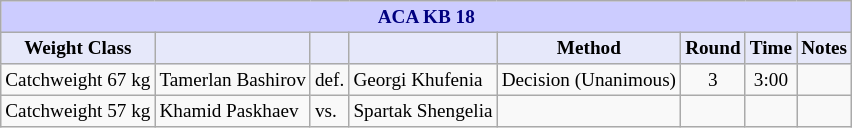<table class="wikitable" style="font-size: 80%;">
<tr>
<th colspan="8" style="background-color: #ccf; color: #000080; text-align: center;"><strong>ACA KB 18</strong></th>
</tr>
<tr>
<th colspan="1" style="background-color: #E6E8FA; color: #000000; text-align: center;">Weight Class</th>
<th colspan="1" style="background-color: #E6E8FA; color: #000000; text-align: center;"></th>
<th colspan="1" style="background-color: #E6E8FA; color: #000000; text-align: center;"></th>
<th colspan="1" style="background-color: #E6E8FA; color: #000000; text-align: center;"></th>
<th colspan="1" style="background-color: #E6E8FA; color: #000000; text-align: center;">Method</th>
<th colspan="1" style="background-color: #E6E8FA; color: #000000; text-align: center;">Round</th>
<th colspan="1" style="background-color: #E6E8FA; color: #000000; text-align: center;">Time</th>
<th colspan="1" style="background-color: #E6E8FA; color: #000000; text-align: center;">Notes</th>
</tr>
<tr>
<td>Catchweight 67 kg</td>
<td> Tamerlan Bashirov</td>
<td>def.</td>
<td> Georgi Khufenia</td>
<td>Decision (Unanimous)</td>
<td align=center>3</td>
<td align=center>3:00</td>
<td></td>
</tr>
<tr>
<td>Catchweight 57 kg</td>
<td> Khamid Paskhaev</td>
<td>vs.</td>
<td> Spartak Shengelia</td>
<td></td>
<td align=center></td>
<td align=center></td>
<td></td>
</tr>
</table>
